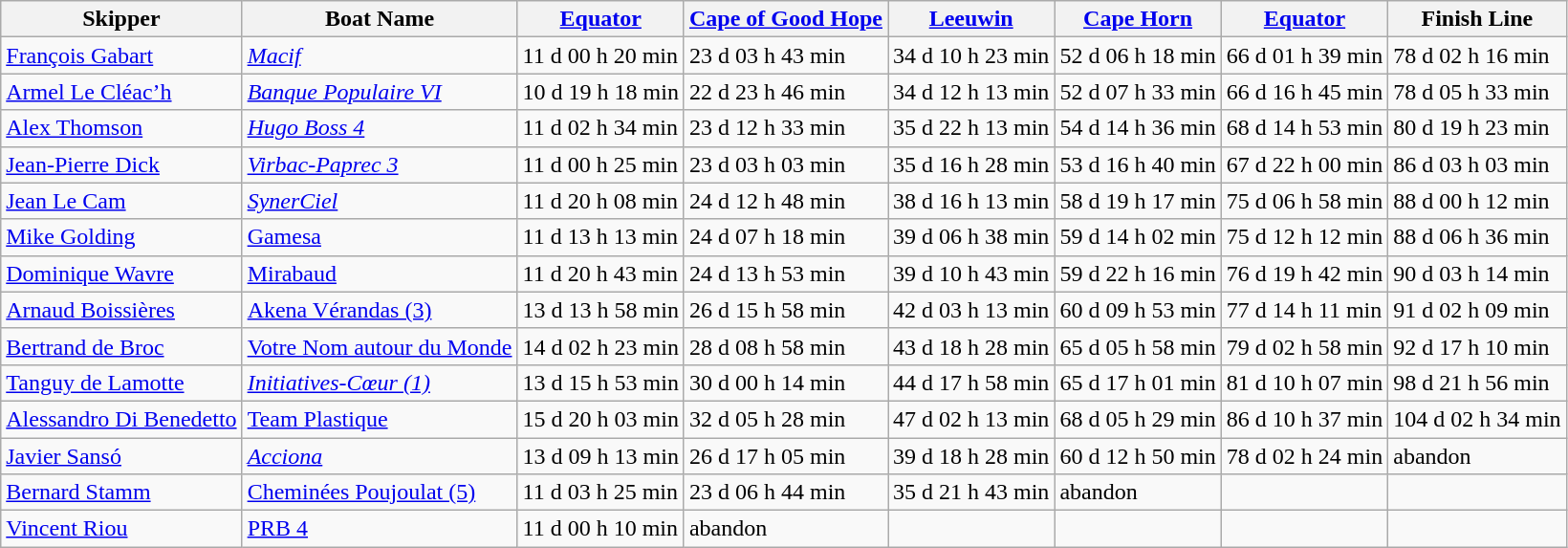<table class="wikitable sortable alternance">
<tr>
<th>Skipper</th>
<th>Boat Name</th>
<th><a href='#'>Equator</a></th>
<th><a href='#'>Cape of Good Hope</a></th>
<th><a href='#'>Leeuwin</a></th>
<th><a href='#'>Cape Horn</a></th>
<th><a href='#'>Equator</a></th>
<th>Finish Line</th>
</tr>
<tr>
<td><a href='#'>François Gabart</a></td>
<td><em><a href='#'>Macif</a></em></td>
<td>11 d 00 h 20 min</td>
<td>23 d 03 h 43 min</td>
<td>34 d 10 h 23 min</td>
<td>52 d 06 h 18 min</td>
<td>66 d 01 h 39 min</td>
<td>78 d 02 h 16 min</td>
</tr>
<tr>
<td><a href='#'>Armel Le Cléac’h</a></td>
<td><em><a href='#'>Banque Populaire VI</a></em></td>
<td>10 d 19 h 18 min</td>
<td>22 d 23 h 46 min</td>
<td>34 d 12 h 13 min</td>
<td>52 d 07 h 33 min</td>
<td>66 d 16 h 45 min</td>
<td>78 d 05 h 33 min</td>
</tr>
<tr>
<td><a href='#'>Alex Thomson</a></td>
<td><em><a href='#'>Hugo Boss 4</a></em></td>
<td>11 d 02 h 34 min</td>
<td>23 d 12 h 33 min</td>
<td>35 d 22 h 13 min</td>
<td>54 d 14 h 36 min</td>
<td>68 d 14 h 53 min</td>
<td>80 d 19 h 23 min</td>
</tr>
<tr>
<td><a href='#'>Jean-Pierre Dick</a></td>
<td><em><a href='#'>Virbac-Paprec 3</a></em></td>
<td>11 d 00 h 25 min</td>
<td>23 d 03 h 03 min</td>
<td>35 d 16 h 28 min</td>
<td>53 d 16 h 40 min</td>
<td>67 d 22 h 00 min</td>
<td>86 d 03 h 03 min</td>
</tr>
<tr>
<td><a href='#'>Jean Le Cam</a></td>
<td><em><a href='#'>SynerCiel</a></em></td>
<td>11 d 20 h 08 min</td>
<td>24 d 12 h 48 min</td>
<td>38 d 16 h 13 min</td>
<td>58 d 19 h 17 min</td>
<td>75 d 06 h 58 min</td>
<td>88 d 00 h 12 min</td>
</tr>
<tr>
<td><a href='#'>Mike Golding</a></td>
<td><a href='#'>Gamesa</a></td>
<td>11 d 13 h 13 min</td>
<td>24 d 07 h 18 min</td>
<td>39 d 06 h 38 min</td>
<td>59 d 14 h 02 min</td>
<td>75 d 12 h 12 min</td>
<td>88 d 06 h 36 min</td>
</tr>
<tr>
<td><a href='#'>Dominique Wavre</a></td>
<td><a href='#'>Mirabaud</a></td>
<td>11 d 20 h 43 min</td>
<td>24 d 13 h 53 min</td>
<td>39 d 10 h 43 min</td>
<td>59 d 22 h 16 min</td>
<td>76 d 19 h 42 min</td>
<td>90 d 03 h 14 min</td>
</tr>
<tr>
<td><a href='#'>Arnaud Boissières</a></td>
<td><a href='#'>Akena Vérandas (3)</a></td>
<td>13 d 13 h 58 min</td>
<td>26 d 15 h 58 min</td>
<td>42 d 03 h 13 min</td>
<td>60 d 09 h 53 min</td>
<td>77 d 14 h 11 min</td>
<td>91 d 02 h 09 min</td>
</tr>
<tr>
<td><a href='#'>Bertrand de Broc</a></td>
<td><a href='#'>Votre Nom autour du Monde</a></td>
<td>14 d 02 h 23 min</td>
<td>28 d 08 h 58 min</td>
<td>43 d 18 h 28 min</td>
<td>65 d 05 h 58 min</td>
<td>79 d 02 h 58 min</td>
<td>92 d 17 h 10 min</td>
</tr>
<tr>
<td><a href='#'>Tanguy de Lamotte</a></td>
<td><em><a href='#'>Initiatives-Cœur (1)</a></em></td>
<td>13 d 15 h 53 min</td>
<td>30 d 00 h 14 min</td>
<td>44 d 17 h 58 min</td>
<td>65 d 17 h 01 min</td>
<td>81 d 10 h 07 min</td>
<td>98 d 21 h 56 min</td>
</tr>
<tr>
<td><a href='#'>Alessandro Di Benedetto</a></td>
<td><em><a href='#'></em>Team Plastique<em></a></em></td>
<td>15 d 20 h 03 min</td>
<td>32 d 05 h 28 min</td>
<td>47 d 02 h 13 min</td>
<td>68 d 05 h 29 min</td>
<td>86 d 10 h 37 min</td>
<td>104 d 02 h 34 min</td>
</tr>
<tr>
<td><a href='#'>Javier Sansó</a></td>
<td><em><a href='#'>Acciona</a></em></td>
<td>13 d 09 h 13 min</td>
<td>26 d 17 h 05 min</td>
<td>39 d 18 h 28 min</td>
<td>60 d 12 h 50 min</td>
<td>78 d 02 h 24 min</td>
<td>abandon</td>
</tr>
<tr>
<td><a href='#'>Bernard Stamm</a></td>
<td><a href='#'>Cheminées Poujoulat (5)</a></td>
<td>11 d 03 h 25 min</td>
<td>23 d 06 h 44 min</td>
<td>35 d 21 h 43 min</td>
<td>abandon</td>
<td></td>
<td></td>
</tr>
<tr>
<td><a href='#'>Vincent Riou</a></td>
<td><a href='#'>PRB 4</a></td>
<td>11 d 00 h 10 min</td>
<td>abandon</td>
<td></td>
<td></td>
<td></td>
<td></td>
</tr>
</table>
